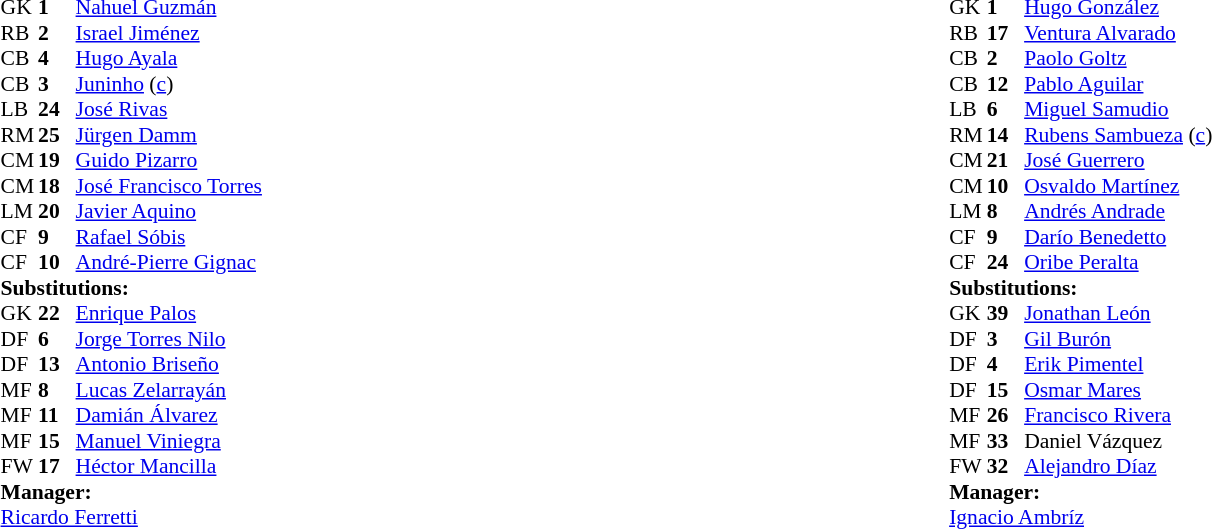<table width=100%>
<tr>
<td valign=top width=50%><br><table style="font-size:90%" cellspacing=0 cellpadding=0 align=center>
<tr>
<th width=25></th>
<th width=25></th>
</tr>
<tr>
<td>GK</td>
<td><strong>1</strong></td>
<td> <a href='#'>Nahuel Guzmán</a></td>
<td></td>
</tr>
<tr>
<td>RB</td>
<td><strong>2</strong></td>
<td> <a href='#'>Israel Jiménez</a></td>
</tr>
<tr>
<td>CB</td>
<td><strong>4</strong></td>
<td> <a href='#'>Hugo Ayala</a></td>
</tr>
<tr>
<td>CB</td>
<td><strong>3</strong></td>
<td> <a href='#'>Juninho</a> (<a href='#'>c</a>)</td>
</tr>
<tr>
<td>LB</td>
<td><strong>24</strong></td>
<td> <a href='#'>José Rivas</a></td>
</tr>
<tr>
<td>RM</td>
<td><strong>25</strong></td>
<td> <a href='#'>Jürgen Damm</a></td>
<td></td>
<td></td>
</tr>
<tr>
<td>CM</td>
<td><strong>19</strong></td>
<td> <a href='#'>Guido Pizarro</a></td>
</tr>
<tr>
<td>CM</td>
<td><strong>18</strong></td>
<td> <a href='#'>José Francisco Torres</a></td>
<td></td>
<td></td>
</tr>
<tr>
<td>LM</td>
<td><strong>20</strong></td>
<td> <a href='#'>Javier Aquino</a></td>
</tr>
<tr>
<td>CF</td>
<td><strong>9</strong></td>
<td> <a href='#'>Rafael Sóbis</a></td>
<td></td>
<td></td>
</tr>
<tr>
<td>CF</td>
<td><strong>10</strong></td>
<td> <a href='#'>André-Pierre Gignac</a></td>
</tr>
<tr>
<td colspan=3><strong>Substitutions:</strong></td>
</tr>
<tr>
<td>GK</td>
<td><strong>22</strong></td>
<td> <a href='#'>Enrique Palos</a></td>
</tr>
<tr>
<td>DF</td>
<td><strong>6</strong></td>
<td> <a href='#'>Jorge Torres Nilo</a></td>
</tr>
<tr>
<td>DF</td>
<td><strong>13</strong></td>
<td> <a href='#'>Antonio Briseño</a></td>
</tr>
<tr>
<td>MF</td>
<td><strong>8</strong></td>
<td> <a href='#'>Lucas Zelarrayán</a></td>
<td></td>
<td></td>
</tr>
<tr>
<td>MF</td>
<td><strong>11</strong></td>
<td> <a href='#'>Damián Álvarez</a></td>
<td></td>
<td></td>
</tr>
<tr>
<td>MF</td>
<td><strong>15</strong></td>
<td> <a href='#'>Manuel Viniegra</a></td>
</tr>
<tr>
<td>FW</td>
<td><strong>17</strong></td>
<td> <a href='#'>Héctor Mancilla</a></td>
<td></td>
<td></td>
</tr>
<tr>
<td colspan=3><strong>Manager:</strong></td>
</tr>
<tr>
<td colspan=4> <a href='#'>Ricardo Ferretti</a></td>
</tr>
</table>
</td>
<td valign=top></td>
<td valign=top width=50%><br><table style="font-size:90%" cellspacing=0 cellpadding=0 align=center>
<tr>
<th width=25></th>
<th width=25></th>
</tr>
<tr>
<td>GK</td>
<td><strong>1</strong></td>
<td> <a href='#'>Hugo González</a></td>
<td></td>
</tr>
<tr>
<td>RB</td>
<td><strong>17</strong></td>
<td> <a href='#'>Ventura Alvarado</a></td>
</tr>
<tr>
<td>CB</td>
<td><strong>2</strong></td>
<td> <a href='#'>Paolo Goltz</a></td>
</tr>
<tr>
<td>CB</td>
<td><strong>12</strong></td>
<td> <a href='#'>Pablo Aguilar</a></td>
<td></td>
</tr>
<tr>
<td>LB</td>
<td><strong>6</strong></td>
<td> <a href='#'>Miguel Samudio</a></td>
</tr>
<tr>
<td>RM</td>
<td><strong>14</strong></td>
<td> <a href='#'>Rubens Sambueza</a> (<a href='#'>c</a>)</td>
</tr>
<tr>
<td>CM</td>
<td><strong>21</strong></td>
<td> <a href='#'>José Guerrero</a></td>
<td></td>
</tr>
<tr>
<td>CM</td>
<td><strong>10</strong></td>
<td> <a href='#'>Osvaldo Martínez</a></td>
<td></td>
</tr>
<tr>
<td>LM</td>
<td><strong>8</strong></td>
<td> <a href='#'>Andrés Andrade</a></td>
<td></td>
<td></td>
</tr>
<tr>
<td>CF</td>
<td><strong>9</strong></td>
<td> <a href='#'>Darío Benedetto</a></td>
<td></td>
<td></td>
</tr>
<tr>
<td>CF</td>
<td><strong>24</strong></td>
<td> <a href='#'>Oribe Peralta</a></td>
<td></td>
<td></td>
</tr>
<tr>
<td colspan=3><strong>Substitutions:</strong></td>
</tr>
<tr>
<td>GK</td>
<td><strong>39</strong></td>
<td> <a href='#'>Jonathan León</a></td>
</tr>
<tr>
<td>DF</td>
<td><strong>3</strong></td>
<td> <a href='#'>Gil Burón</a></td>
</tr>
<tr>
<td>DF</td>
<td><strong>4</strong></td>
<td> <a href='#'>Erik Pimentel</a></td>
<td></td>
<td></td>
</tr>
<tr>
<td>DF</td>
<td><strong>15</strong></td>
<td> <a href='#'>Osmar Mares</a></td>
<td></td>
<td></td>
</tr>
<tr>
<td>MF</td>
<td><strong>26</strong></td>
<td> <a href='#'>Francisco Rivera</a></td>
</tr>
<tr>
<td>MF</td>
<td><strong>33</strong></td>
<td> Daniel Vázquez</td>
</tr>
<tr>
<td>FW</td>
<td><strong>32</strong></td>
<td> <a href='#'>Alejandro Díaz</a></td>
<td></td>
<td></td>
</tr>
<tr>
<td colspan=3><strong>Manager:</strong></td>
</tr>
<tr>
<td colspan=4> <a href='#'>Ignacio Ambríz</a></td>
</tr>
</table>
</td>
</tr>
</table>
